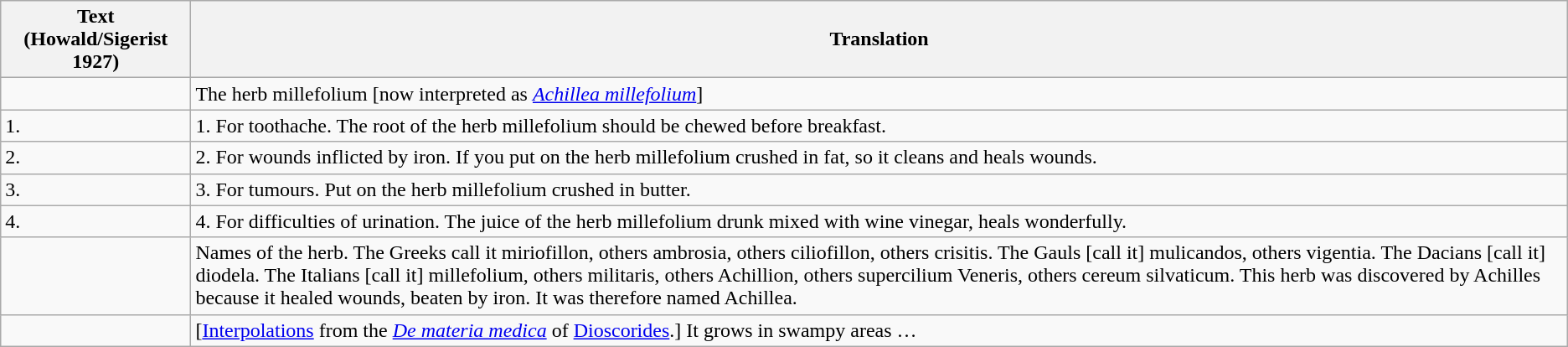<table class="wikitable">
<tr>
<th>Text (Howald/Sigerist 1927)</th>
<th>Translation</th>
</tr>
<tr>
<td></td>
<td>The herb millefolium [now interpreted as <em><a href='#'>Achillea millefolium</a></em>]</td>
</tr>
<tr>
<td>1. </td>
<td>1. For toothache. The root of the herb millefolium should be chewed before breakfast.</td>
</tr>
<tr>
<td>2. </td>
<td>2. For wounds inflicted by iron. If you put on the herb millefolium crushed in fat, so it cleans and heals wounds.</td>
</tr>
<tr>
<td>3. </td>
<td>3. For tumours. Put on the herb millefolium crushed in butter.</td>
</tr>
<tr>
<td>4. </td>
<td>4. For difficulties of urination. The juice of the herb millefolium drunk mixed with wine vinegar, heals wonderfully.</td>
</tr>
<tr>
<td></td>
<td>Names of the herb. The Greeks call it miriofillon, others ambrosia, others ciliofillon, others crisitis. The Gauls [call it] mulicandos, others vigentia. The Dacians [call it] diodela. The Italians [call it] millefolium, others militaris, others Achillion, others supercilium Veneris, others cereum silvaticum. This herb was discovered by Achilles because it healed wounds, beaten by iron. It was therefore named Achillea.</td>
</tr>
<tr>
<td></td>
<td>[<a href='#'>Interpolations</a> from the <em><a href='#'>De materia medica</a></em> of <a href='#'>Dioscorides</a>.] It grows in swampy areas …</td>
</tr>
</table>
